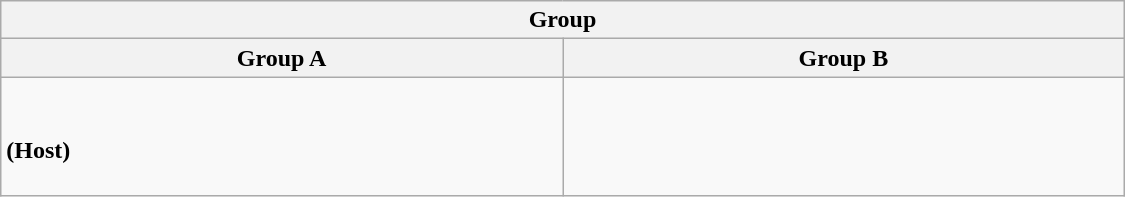<table class="wikitable" width=750>
<tr>
<th colspan="2">Group</th>
</tr>
<tr>
<th width=25%>Group A</th>
<th width=25%>Group B</th>
</tr>
<tr>
<td><br><br>
 <strong>(Host)</strong><br>
<br>
</td>
<td><br> <br>
 <br>
 <br>
</td>
</tr>
</table>
